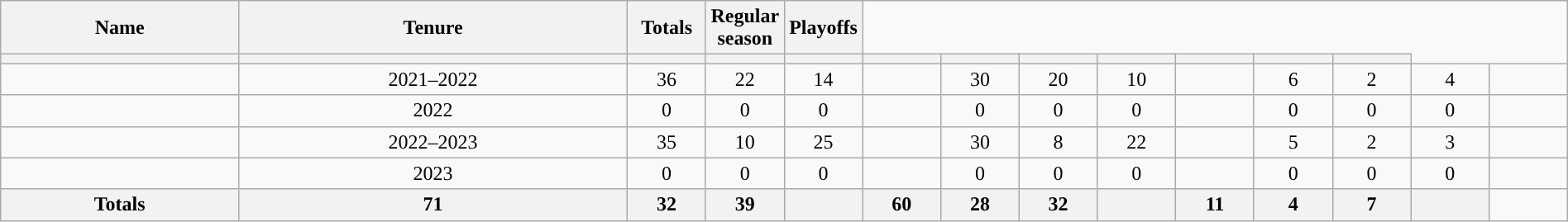<table class="wikitable sortable" style="clear:both; margin:1.5em auto; text-align:center;">
<tr>
<th>Name</th>
<th>Tenure</th>
<th>Totals</th>
<th>Regular season</th>
<th>Playoffs</th>
</tr>
<tr>
<th></th>
<th></th>
<th></th>
<th></th>
<th></th>
<th></th>
<th></th>
<th></th>
<th></th>
<th></th>
<th></th>
<th></th>
</tr>
<tr>
<td> </td>
<td>2021–2022</td>
<td style="width:5%;">36</td>
<td style="width:5%;">22</td>
<td style="width:5%;">14</td>
<td style="width:5%;"></td>
<td style="width:5%;">30</td>
<td style="width:5%;">20</td>
<td style="width:5%;">10</td>
<td style="width:5%;"></td>
<td style="width:5%;">6</td>
<td style="width:5%;">2</td>
<td style="width:5%;">4</td>
<td style="width:5%;"></td>
</tr>
<tr>
<td> </td>
<td>2022</td>
<td style="width:5%;">0</td>
<td style="width:5%;">0</td>
<td style="width:5%;">0</td>
<td style="width:5%;"></td>
<td style="width:5%;">0</td>
<td style="width:5%;">0</td>
<td style="width:5%;">0</td>
<td style="width:5%;"></td>
<td style="width:5%;">0</td>
<td style="width:5%;">0</td>
<td style="width:5%;">0</td>
<td style="width:5%;"></td>
</tr>
<tr>
<td> </td>
<td>2022–2023</td>
<td style="width:5%;">35</td>
<td style="width:5%;">10</td>
<td style="width:5%;">25</td>
<td style="width:5%;"></td>
<td style="width:5%;">30</td>
<td style="width:5%;">8</td>
<td style="width:5%;">22</td>
<td style="width:5%;"></td>
<td style="width:5%;">5</td>
<td style="width:5%;">2</td>
<td style="width:5%;">3</td>
<td style="width:5%;"></td>
</tr>
<tr>
<td> </td>
<td>2023</td>
<td style="width:5%;">0</td>
<td style="width:5%;">0</td>
<td style="width:5%;">0</td>
<td style="width:5%;"></td>
<td style="width:5%;">0</td>
<td style="width:5%;">0</td>
<td style="width:5%;">0</td>
<td style="width:5%;"></td>
<td style="width:5%;">0</td>
<td style="width:5%;">0</td>
<td style="width:5%;">0</td>
<td style="width:5%;"></td>
</tr>
<tr>
<th>Totals</th>
<th>71</th>
<th>32</th>
<th>39</th>
<th></th>
<th>60</th>
<th>28</th>
<th>32</th>
<th></th>
<th>11</th>
<th>4</th>
<th>7</th>
<th></th>
</tr>
</table>
